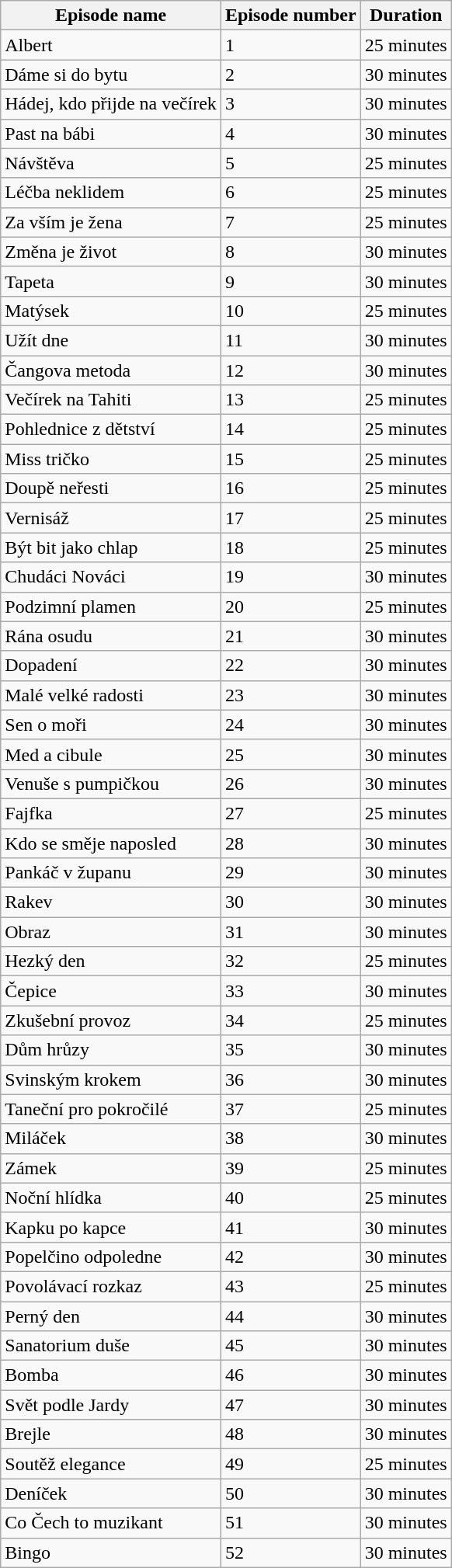<table class="wikitable">
<tr>
<th>Episode name</th>
<th>Episode number</th>
<th>Duration</th>
</tr>
<tr>
<td>Albert</td>
<td>1</td>
<td>25 minutes</td>
</tr>
<tr>
<td>Dáme si do bytu</td>
<td>2</td>
<td>30 minutes</td>
</tr>
<tr>
<td>Hádej, kdo přijde na večírek</td>
<td>3</td>
<td>30 minutes</td>
</tr>
<tr>
<td>Past na bábi</td>
<td>4</td>
<td>30 minutes</td>
</tr>
<tr>
<td>Návštěva</td>
<td>5</td>
<td>25 minutes</td>
</tr>
<tr>
<td>Léčba neklidem</td>
<td>6</td>
<td>25 minutes</td>
</tr>
<tr>
<td>Za vším je žena</td>
<td>7</td>
<td>25 minutes</td>
</tr>
<tr>
<td>Změna je život</td>
<td>8</td>
<td>30 minutes</td>
</tr>
<tr>
<td>Tapeta</td>
<td>9</td>
<td>30 minutes</td>
</tr>
<tr>
<td>Matýsek</td>
<td>10</td>
<td>25 minutes</td>
</tr>
<tr>
<td>Užít dne</td>
<td>11</td>
<td>30 minutes</td>
</tr>
<tr>
<td>Čangova metoda</td>
<td>12</td>
<td>30 minutes</td>
</tr>
<tr>
<td>Večírek na Tahiti</td>
<td>13</td>
<td>25 minutes</td>
</tr>
<tr>
<td>Pohlednice z dětství</td>
<td>14</td>
<td>25 minutes</td>
</tr>
<tr>
<td>Miss tričko</td>
<td>15</td>
<td>25 minutes</td>
</tr>
<tr>
<td>Doupě neřesti</td>
<td>16</td>
<td>25 minutes</td>
</tr>
<tr>
<td>Vernisáž</td>
<td>17</td>
<td>25 minutes</td>
</tr>
<tr>
<td>Být bit jako chlap</td>
<td>18</td>
<td>25 minutes</td>
</tr>
<tr>
<td>Chudáci Nováci</td>
<td>19</td>
<td>30 minutes</td>
</tr>
<tr>
<td>Podzimní plamen</td>
<td>20</td>
<td>25 minutes</td>
</tr>
<tr>
<td>Rána osudu</td>
<td>21</td>
<td>30 minutes</td>
</tr>
<tr>
<td>Dopadení</td>
<td>22</td>
<td>30 minutes</td>
</tr>
<tr>
<td>Malé velké radosti</td>
<td>23</td>
<td>30 minutes</td>
</tr>
<tr>
<td>Sen o moři</td>
<td>24</td>
<td>30 minutes</td>
</tr>
<tr>
<td>Med a cibule</td>
<td>25</td>
<td>30 minutes</td>
</tr>
<tr>
<td>Venuše s pumpičkou</td>
<td>26</td>
<td>30 minutes</td>
</tr>
<tr>
<td>Fajfka</td>
<td>27</td>
<td>25 minutes</td>
</tr>
<tr>
<td>Kdo se směje naposled</td>
<td>28</td>
<td>30 minutes</td>
</tr>
<tr>
<td>Pankáč v županu</td>
<td>29</td>
<td>30 minutes</td>
</tr>
<tr>
<td>Rakev</td>
<td>30</td>
<td>30 minutes</td>
</tr>
<tr>
<td>Obraz</td>
<td>31</td>
<td>30 minutes</td>
</tr>
<tr>
<td>Hezký den</td>
<td>32</td>
<td>25 minutes</td>
</tr>
<tr>
<td>Čepice</td>
<td>33</td>
<td>30 minutes</td>
</tr>
<tr>
<td>Zkušební provoz</td>
<td>34</td>
<td>25 minutes</td>
</tr>
<tr>
<td>Dům hrůzy</td>
<td>35</td>
<td>30 minutes</td>
</tr>
<tr>
<td>Svinským krokem</td>
<td>36</td>
<td>30 minutes</td>
</tr>
<tr>
<td>Taneční pro pokročilé</td>
<td>37</td>
<td>25 minutes</td>
</tr>
<tr>
<td>Miláček</td>
<td>38</td>
<td>30 minutes</td>
</tr>
<tr>
<td>Zámek</td>
<td>39</td>
<td>25 minutes</td>
</tr>
<tr>
<td>Noční hlídka</td>
<td>40</td>
<td>25 minutes</td>
</tr>
<tr>
<td>Kapku po kapce</td>
<td>41</td>
<td>30 minutes</td>
</tr>
<tr>
<td>Popelčino odpoledne</td>
<td>42</td>
<td>30 minutes</td>
</tr>
<tr>
<td>Povolávací rozkaz</td>
<td>43</td>
<td>25 minutes</td>
</tr>
<tr>
<td>Perný den</td>
<td>44</td>
<td>30 minutes</td>
</tr>
<tr>
<td>Sanatorium duše</td>
<td>45</td>
<td>30 minutes</td>
</tr>
<tr>
<td>Bomba</td>
<td>46</td>
<td>30 minutes</td>
</tr>
<tr>
<td>Svět podle Jardy</td>
<td>47</td>
<td>30 minutes</td>
</tr>
<tr>
<td>Brejle</td>
<td>48</td>
<td>30 minutes</td>
</tr>
<tr>
<td>Soutěž elegance</td>
<td>49</td>
<td>25 minutes</td>
</tr>
<tr>
<td>Deníček</td>
<td>50</td>
<td>30 minutes</td>
</tr>
<tr>
<td>Co Čech to muzikant</td>
<td>51</td>
<td>30 minutes</td>
</tr>
<tr>
<td>Bingo</td>
<td>52</td>
<td>30 minutes</td>
</tr>
</table>
